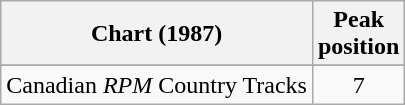<table class="wikitable sortable">
<tr>
<th align="left">Chart (1987)</th>
<th align="center">Peak<br>position</th>
</tr>
<tr>
</tr>
<tr>
<td align="left">Canadian <em>RPM</em> Country Tracks</td>
<td align="center">7</td>
</tr>
</table>
